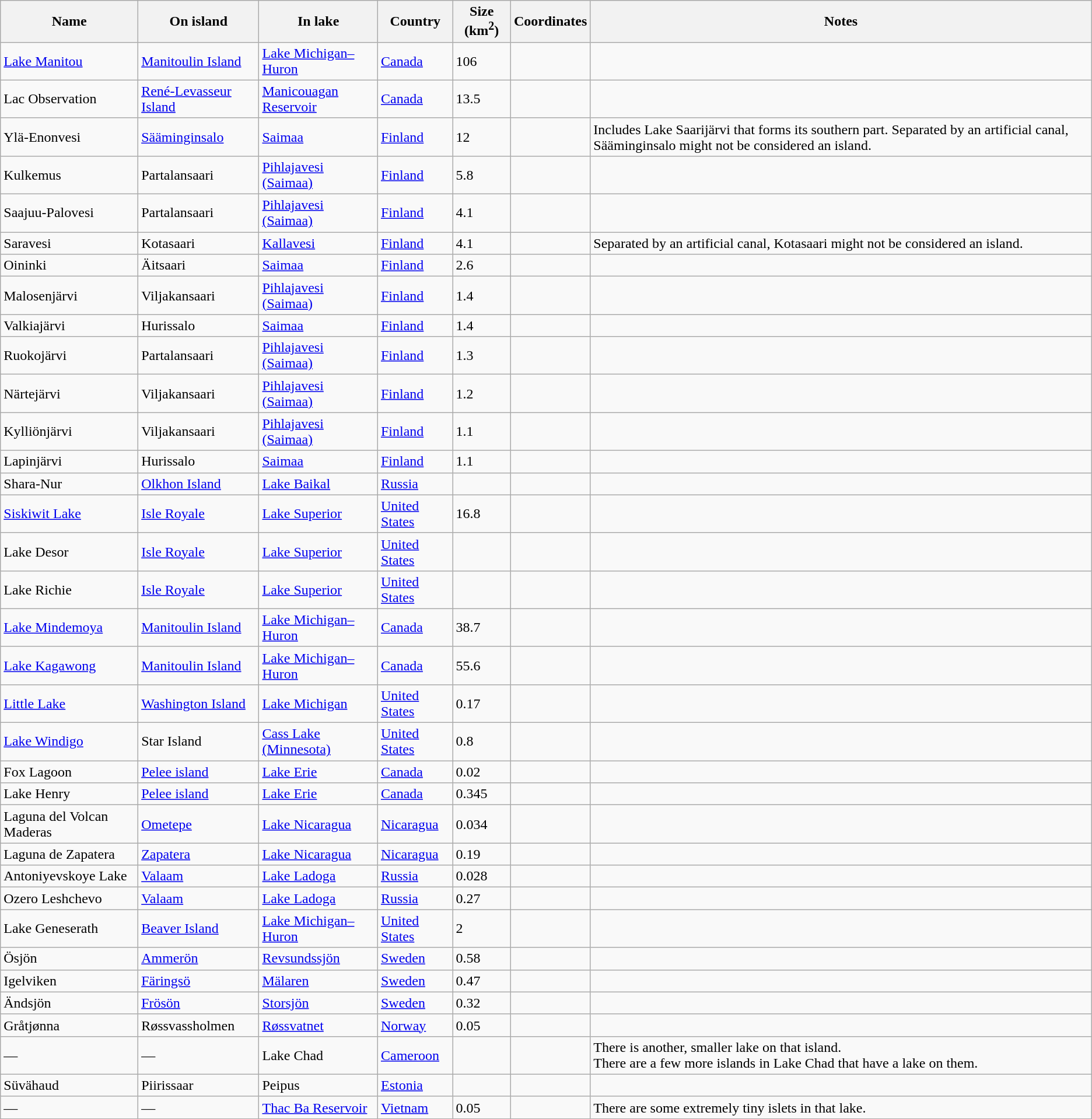<table class="wikitable sortable">
<tr>
<th>Name</th>
<th>On island</th>
<th>In lake</th>
<th>Country</th>
<th>Size (km<sup>2</sup>)</th>
<th>Coordinates</th>
<th>Notes</th>
</tr>
<tr>
<td><a href='#'>Lake Manitou</a></td>
<td><a href='#'>Manitoulin Island</a></td>
<td><a href='#'>Lake Michigan–Huron</a></td>
<td><a href='#'>Canada</a></td>
<td>106</td>
<td></td>
</tr>
<tr>
<td>Lac Observation</td>
<td><a href='#'>René-Levasseur Island</a></td>
<td><a href='#'>Manicouagan Reservoir</a></td>
<td><a href='#'>Canada</a></td>
<td>13.5</td>
<td></td>
<td></td>
</tr>
<tr>
<td>Ylä-Enonvesi</td>
<td><a href='#'>Sääminginsalo</a></td>
<td><a href='#'>Saimaa</a></td>
<td><a href='#'>Finland</a></td>
<td>12</td>
<td></td>
<td>Includes Lake Saarijärvi that forms its southern part. Separated by an artificial canal, Sääminginsalo might not be considered an island.</td>
</tr>
<tr>
<td>Kulkemus</td>
<td>Partalansaari</td>
<td><a href='#'>Pihlajavesi (Saimaa)</a></td>
<td><a href='#'>Finland</a></td>
<td>5.8</td>
<td></td>
<td></td>
</tr>
<tr>
<td>Saajuu-Palovesi</td>
<td>Partalansaari</td>
<td><a href='#'>Pihlajavesi (Saimaa)</a></td>
<td><a href='#'>Finland</a></td>
<td>4.1</td>
<td></td>
<td></td>
</tr>
<tr>
<td>Saravesi</td>
<td>Kotasaari</td>
<td><a href='#'>Kallavesi</a></td>
<td><a href='#'>Finland</a></td>
<td>4.1</td>
<td></td>
<td>Separated by an artificial canal, Kotasaari might not be considered an island.</td>
</tr>
<tr>
<td>Oininki</td>
<td>Äitsaari</td>
<td><a href='#'>Saimaa</a></td>
<td><a href='#'>Finland</a></td>
<td>2.6</td>
<td></td>
<td></td>
</tr>
<tr>
<td>Malosenjärvi</td>
<td>Viljakansaari</td>
<td><a href='#'>Pihlajavesi (Saimaa)</a></td>
<td><a href='#'>Finland</a></td>
<td>1.4</td>
<td></td>
<td></td>
</tr>
<tr>
<td>Valkiajärvi</td>
<td>Hurissalo</td>
<td><a href='#'>Saimaa</a></td>
<td><a href='#'>Finland</a></td>
<td>1.4</td>
<td></td>
<td></td>
</tr>
<tr>
<td>Ruokojärvi</td>
<td>Partalansaari</td>
<td><a href='#'>Pihlajavesi (Saimaa)</a></td>
<td><a href='#'>Finland</a></td>
<td>1.3</td>
<td></td>
<td></td>
</tr>
<tr>
<td>Närtejärvi</td>
<td>Viljakansaari</td>
<td><a href='#'>Pihlajavesi (Saimaa)</a></td>
<td><a href='#'>Finland</a></td>
<td>1.2</td>
<td></td>
<td></td>
</tr>
<tr>
<td>Kylliönjärvi</td>
<td>Viljakansaari</td>
<td><a href='#'>Pihlajavesi (Saimaa)</a></td>
<td><a href='#'>Finland</a></td>
<td>1.1</td>
<td></td>
<td></td>
</tr>
<tr>
<td>Lapinjärvi</td>
<td>Hurissalo</td>
<td><a href='#'>Saimaa</a></td>
<td><a href='#'>Finland</a></td>
<td>1.1</td>
<td></td>
<td></td>
</tr>
<tr>
<td>Shara-Nur</td>
<td><a href='#'>Olkhon Island</a></td>
<td><a href='#'>Lake Baikal</a></td>
<td><a href='#'>Russia</a></td>
<td></td>
<td></td>
<td></td>
</tr>
<tr>
<td><a href='#'>Siskiwit Lake</a></td>
<td><a href='#'>Isle Royale</a></td>
<td><a href='#'>Lake Superior</a></td>
<td><a href='#'>United States</a></td>
<td>16.8</td>
<td></td>
<td></td>
</tr>
<tr>
<td>Lake Desor</td>
<td><a href='#'>Isle Royale</a></td>
<td><a href='#'>Lake Superior</a></td>
<td><a href='#'>United States</a></td>
<td></td>
<td></td>
<td></td>
</tr>
<tr>
<td>Lake Richie</td>
<td><a href='#'>Isle Royale</a></td>
<td><a href='#'>Lake Superior</a></td>
<td><a href='#'>United States</a></td>
<td></td>
<td></td>
<td></td>
</tr>
<tr>
<td><a href='#'>Lake Mindemoya</a></td>
<td><a href='#'>Manitoulin Island</a></td>
<td><a href='#'>Lake Michigan–Huron</a></td>
<td><a href='#'>Canada</a></td>
<td>38.7</td>
<td></td>
<td></td>
</tr>
<tr>
<td><a href='#'>Lake Kagawong</a></td>
<td><a href='#'>Manitoulin Island</a></td>
<td><a href='#'>Lake Michigan–Huron</a></td>
<td><a href='#'>Canada</a></td>
<td>55.6</td>
<td></td>
<td></td>
</tr>
<tr>
<td><a href='#'>Little Lake</a></td>
<td><a href='#'>Washington Island</a></td>
<td><a href='#'>Lake Michigan</a></td>
<td><a href='#'>United States</a></td>
<td>0.17</td>
<td></td>
<td></td>
</tr>
<tr>
<td><a href='#'>Lake Windigo</a></td>
<td>Star Island</td>
<td><a href='#'>Cass Lake (Minnesota)</a></td>
<td><a href='#'>United States</a></td>
<td>0.8</td>
<td></td>
<td></td>
</tr>
<tr>
<td>Fox Lagoon</td>
<td><a href='#'>Pelee island</a></td>
<td><a href='#'>Lake Erie</a></td>
<td><a href='#'>Canada</a></td>
<td>0.02</td>
<td></td>
<td></td>
</tr>
<tr>
<td>Lake Henry</td>
<td><a href='#'>Pelee island</a></td>
<td><a href='#'>Lake Erie</a></td>
<td><a href='#'>Canada</a></td>
<td>0.345</td>
<td></td>
<td></td>
</tr>
<tr>
<td>Laguna del Volcan Maderas</td>
<td><a href='#'>Ometepe</a></td>
<td><a href='#'>Lake Nicaragua</a></td>
<td><a href='#'>Nicaragua</a></td>
<td>0.034</td>
<td></td>
<td></td>
</tr>
<tr>
<td>Laguna de Zapatera</td>
<td><a href='#'>Zapatera</a></td>
<td><a href='#'>Lake Nicaragua</a></td>
<td><a href='#'>Nicaragua</a></td>
<td>0.19</td>
<td></td>
<td></td>
</tr>
<tr>
<td>Antoniyevskoye Lake</td>
<td><a href='#'>Valaam</a></td>
<td><a href='#'>Lake Ladoga</a></td>
<td><a href='#'>Russia</a></td>
<td>0.028</td>
<td></td>
<td></td>
</tr>
<tr>
<td>Ozero Leshchevo</td>
<td><a href='#'>Valaam</a></td>
<td><a href='#'>Lake Ladoga</a></td>
<td><a href='#'>Russia</a></td>
<td>0.27</td>
<td></td>
<td></td>
</tr>
<tr>
<td>Lake Geneserath</td>
<td><a href='#'>Beaver Island</a></td>
<td><a href='#'>Lake Michigan–Huron</a></td>
<td><a href='#'>United States</a></td>
<td>2</td>
<td></td>
<td></td>
</tr>
<tr>
<td>Ösjön</td>
<td><a href='#'>Ammerön</a></td>
<td><a href='#'>Revsundssjön</a></td>
<td><a href='#'>Sweden</a></td>
<td>0.58</td>
<td></td>
<td></td>
</tr>
<tr>
<td>Igelviken</td>
<td><a href='#'>Färingsö</a></td>
<td><a href='#'>Mälaren</a></td>
<td><a href='#'>Sweden</a></td>
<td>0.47</td>
<td></td>
<td></td>
</tr>
<tr>
<td>Ändsjön</td>
<td><a href='#'>Frösön</a></td>
<td><a href='#'>Storsjön</a></td>
<td><a href='#'>Sweden</a></td>
<td>0.32</td>
<td></td>
<td></td>
</tr>
<tr>
<td>Gråtjønna</td>
<td>Røssvassholmen</td>
<td><a href='#'>Røssvatnet</a></td>
<td><a href='#'>Norway</a></td>
<td>0.05</td>
<td></td>
<td></td>
</tr>
<tr>
<td>—</td>
<td>—</td>
<td>Lake Chad</td>
<td><a href='#'>Cameroon</a></td>
<td></td>
<td></td>
<td>There is another, smaller lake on that island.<br>There are a few more islands in Lake Chad that have a lake on them.</td>
</tr>
<tr>
<td>Süvähaud</td>
<td>Piirissaar</td>
<td>Peipus</td>
<td><a href='#'>Estonia</a></td>
<td></td>
<td></td>
<td></td>
</tr>
<tr>
<td>—</td>
<td>—</td>
<td><a href='#'>Thac Ba Reservoir</a></td>
<td><a href='#'>Vietnam</a></td>
<td>0.05</td>
<td></td>
<td>There are some extremely tiny islets in that lake.</td>
</tr>
</table>
